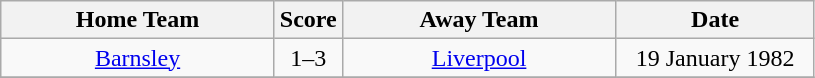<table class="wikitable" style="text-align:center;">
<tr>
<th width=175>Home Team</th>
<th width=20>Score</th>
<th width=175>Away Team</th>
<th width=125>Date</th>
</tr>
<tr>
<td><a href='#'>Barnsley</a></td>
<td>1–3</td>
<td><a href='#'>Liverpool</a></td>
<td>19 January 1982</td>
</tr>
<tr>
</tr>
</table>
